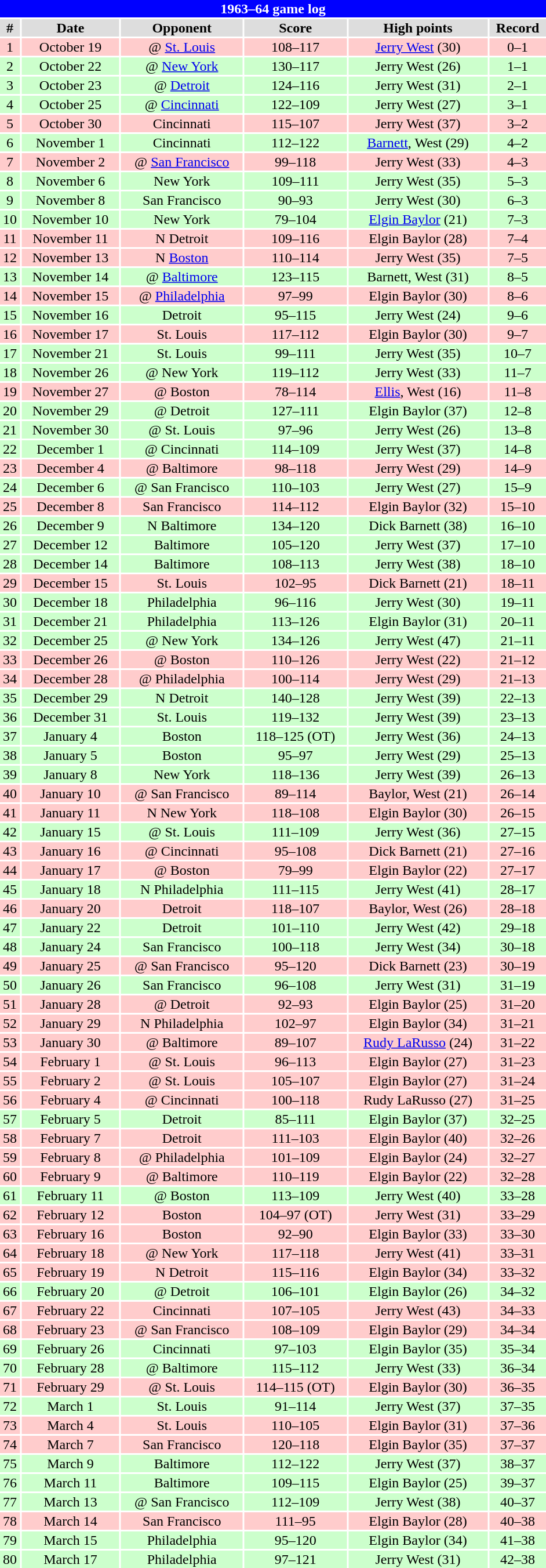<table class="toccolours collapsible" width=50% style="clear:both; margin:1.5em auto; text-align:center">
<tr>
<th colspan=11 style="background:#0000FF; color:#FFFFFF;">1963–64 game log</th>
</tr>
<tr align="center" bgcolor="#dddddd">
<td><strong>#</strong></td>
<td><strong>Date</strong></td>
<td><strong>Opponent</strong></td>
<td><strong>Score</strong></td>
<td><strong>High points</strong></td>
<td><strong>Record</strong></td>
</tr>
<tr align="center" bgcolor="ffcccc">
<td>1</td>
<td>October 19</td>
<td>@ <a href='#'>St. Louis</a></td>
<td>108–117</td>
<td><a href='#'>Jerry West</a> (30)</td>
<td>0–1</td>
</tr>
<tr align="center" bgcolor="ccffcc">
<td>2</td>
<td>October 22</td>
<td>@ <a href='#'>New York</a></td>
<td>130–117</td>
<td>Jerry West (26)</td>
<td>1–1</td>
</tr>
<tr align="center" bgcolor="ccffcc">
<td>3</td>
<td>October 23</td>
<td>@ <a href='#'>Detroit</a></td>
<td>124–116</td>
<td>Jerry West (31)</td>
<td>2–1</td>
</tr>
<tr align="center" bgcolor="ccffcc">
<td>4</td>
<td>October 25</td>
<td>@ <a href='#'>Cincinnati</a></td>
<td>122–109</td>
<td>Jerry West (27)</td>
<td>3–1</td>
</tr>
<tr align="center" bgcolor="ffcccc">
<td>5</td>
<td>October 30</td>
<td>Cincinnati</td>
<td>115–107</td>
<td>Jerry West (37)</td>
<td>3–2</td>
</tr>
<tr align="center" bgcolor="ccffcc">
<td>6</td>
<td>November 1</td>
<td>Cincinnati</td>
<td>112–122</td>
<td><a href='#'>Barnett</a>, West (29)</td>
<td>4–2</td>
</tr>
<tr align="center" bgcolor="ffcccc">
<td>7</td>
<td>November 2</td>
<td>@ <a href='#'>San Francisco</a></td>
<td>99–118</td>
<td>Jerry West (33)</td>
<td>4–3</td>
</tr>
<tr align="center" bgcolor="ccffcc">
<td>8</td>
<td>November 6</td>
<td>New York</td>
<td>109–111</td>
<td>Jerry West (35)</td>
<td>5–3</td>
</tr>
<tr align="center" bgcolor="ccffcc">
<td>9</td>
<td>November 8</td>
<td>San Francisco</td>
<td>90–93</td>
<td>Jerry West (30)</td>
<td>6–3</td>
</tr>
<tr align="center" bgcolor="ccffcc">
<td>10</td>
<td>November 10</td>
<td>New York</td>
<td>79–104</td>
<td><a href='#'>Elgin Baylor</a> (21)</td>
<td>7–3</td>
</tr>
<tr align="center" bgcolor="ffcccc">
<td>11</td>
<td>November 11</td>
<td>N Detroit</td>
<td>109–116</td>
<td>Elgin Baylor (28)</td>
<td>7–4</td>
</tr>
<tr align="center" bgcolor="ffcccc">
<td>12</td>
<td>November 13</td>
<td>N <a href='#'>Boston</a></td>
<td>110–114</td>
<td>Jerry West (35)</td>
<td>7–5</td>
</tr>
<tr align="center" bgcolor="ccffcc">
<td>13</td>
<td>November 14</td>
<td>@ <a href='#'>Baltimore</a></td>
<td>123–115</td>
<td>Barnett, West (31)</td>
<td>8–5</td>
</tr>
<tr align="center" bgcolor="ffcccc">
<td>14</td>
<td>November 15</td>
<td>@ <a href='#'>Philadelphia</a></td>
<td>97–99</td>
<td>Elgin Baylor (30)</td>
<td>8–6</td>
</tr>
<tr align="center" bgcolor="ccffcc">
<td>15</td>
<td>November 16</td>
<td>Detroit</td>
<td>95–115</td>
<td>Jerry West (24)</td>
<td>9–6</td>
</tr>
<tr align="center" bgcolor="ffcccc">
<td>16</td>
<td>November 17</td>
<td>St. Louis</td>
<td>117–112</td>
<td>Elgin Baylor (30)</td>
<td>9–7</td>
</tr>
<tr align="center" bgcolor="ccffcc">
<td>17</td>
<td>November 21</td>
<td>St. Louis</td>
<td>99–111</td>
<td>Jerry West (35)</td>
<td>10–7</td>
</tr>
<tr align="center" bgcolor="ccffcc">
<td>18</td>
<td>November 26</td>
<td>@ New York</td>
<td>119–112</td>
<td>Jerry West (33)</td>
<td>11–7</td>
</tr>
<tr align="center" bgcolor="ffcccc">
<td>19</td>
<td>November 27</td>
<td>@ Boston</td>
<td>78–114</td>
<td><a href='#'>Ellis</a>, West (16)</td>
<td>11–8</td>
</tr>
<tr align="center" bgcolor="ccffcc">
<td>20</td>
<td>November 29</td>
<td>@ Detroit</td>
<td>127–111</td>
<td>Elgin Baylor (37)</td>
<td>12–8</td>
</tr>
<tr align="center" bgcolor="ccffcc">
<td>21</td>
<td>November 30</td>
<td>@ St. Louis</td>
<td>97–96</td>
<td>Jerry West (26)</td>
<td>13–8</td>
</tr>
<tr align="center" bgcolor="ccffcc">
<td>22</td>
<td>December 1</td>
<td>@ Cincinnati</td>
<td>114–109</td>
<td>Jerry West (37)</td>
<td>14–8</td>
</tr>
<tr align="center" bgcolor="ffcccc">
<td>23</td>
<td>December 4</td>
<td>@ Baltimore</td>
<td>98–118</td>
<td>Jerry West (29)</td>
<td>14–9</td>
</tr>
<tr align="center" bgcolor="ccffcc">
<td>24</td>
<td>December 6</td>
<td>@ San Francisco</td>
<td>110–103</td>
<td>Jerry West (27)</td>
<td>15–9</td>
</tr>
<tr align="center" bgcolor="ffcccc">
<td>25</td>
<td>December 8</td>
<td>San Francisco</td>
<td>114–112</td>
<td>Elgin Baylor (32)</td>
<td>15–10</td>
</tr>
<tr align="center" bgcolor="ccffcc">
<td>26</td>
<td>December 9</td>
<td>N Baltimore</td>
<td>134–120</td>
<td>Dick Barnett (38)</td>
<td>16–10</td>
</tr>
<tr align="center" bgcolor="ccffcc">
<td>27</td>
<td>December 12</td>
<td>Baltimore</td>
<td>105–120</td>
<td>Jerry West (37)</td>
<td>17–10</td>
</tr>
<tr align="center" bgcolor="ccffcc">
<td>28</td>
<td>December 14</td>
<td>Baltimore</td>
<td>108–113</td>
<td>Jerry West (38)</td>
<td>18–10</td>
</tr>
<tr align="center" bgcolor="ffcccc">
<td>29</td>
<td>December 15</td>
<td>St. Louis</td>
<td>102–95</td>
<td>Dick Barnett (21)</td>
<td>18–11</td>
</tr>
<tr align="center" bgcolor="ccffcc">
<td>30</td>
<td>December 18</td>
<td>Philadelphia</td>
<td>96–116</td>
<td>Jerry West (30)</td>
<td>19–11</td>
</tr>
<tr align="center" bgcolor="ccffcc">
<td>31</td>
<td>December 21</td>
<td>Philadelphia</td>
<td>113–126</td>
<td>Elgin Baylor (31)</td>
<td>20–11</td>
</tr>
<tr align="center" bgcolor="ccffcc">
<td>32</td>
<td>December 25</td>
<td>@ New York</td>
<td>134–126</td>
<td>Jerry West (47)</td>
<td>21–11</td>
</tr>
<tr align="center" bgcolor="ffcccc">
<td>33</td>
<td>December 26</td>
<td>@ Boston</td>
<td>110–126</td>
<td>Jerry West (22)</td>
<td>21–12</td>
</tr>
<tr align="center" bgcolor="ffcccc">
<td>34</td>
<td>December 28</td>
<td>@ Philadelphia</td>
<td>100–114</td>
<td>Jerry West (29)</td>
<td>21–13</td>
</tr>
<tr align="center" bgcolor="ccffcc">
<td>35</td>
<td>December 29</td>
<td>N Detroit</td>
<td>140–128</td>
<td>Jerry West (39)</td>
<td>22–13</td>
</tr>
<tr align="center" bgcolor="ccffcc">
<td>36</td>
<td>December 31</td>
<td>St. Louis</td>
<td>119–132</td>
<td>Jerry West (39)</td>
<td>23–13</td>
</tr>
<tr align="center" bgcolor="ccffcc">
<td>37</td>
<td>January 4</td>
<td>Boston</td>
<td>118–125 (OT)</td>
<td>Jerry West (36)</td>
<td>24–13</td>
</tr>
<tr align="center" bgcolor="ccffcc">
<td>38</td>
<td>January 5</td>
<td>Boston</td>
<td>95–97</td>
<td>Jerry West (29)</td>
<td>25–13</td>
</tr>
<tr align="center" bgcolor="ccffcc">
<td>39</td>
<td>January 8</td>
<td>New York</td>
<td>118–136</td>
<td>Jerry West (39)</td>
<td>26–13</td>
</tr>
<tr align="center" bgcolor="ffcccc">
<td>40</td>
<td>January 10</td>
<td>@ San Francisco</td>
<td>89–114</td>
<td>Baylor, West (21)</td>
<td>26–14</td>
</tr>
<tr align="center" bgcolor="ffcccc">
<td>41</td>
<td>January 11</td>
<td>N New York</td>
<td>118–108</td>
<td>Elgin Baylor (30)</td>
<td>26–15</td>
</tr>
<tr align="center" bgcolor="ccffcc">
<td>42</td>
<td>January 15</td>
<td>@ St. Louis</td>
<td>111–109</td>
<td>Jerry West (36)</td>
<td>27–15</td>
</tr>
<tr align="center" bgcolor="ffcccc">
<td>43</td>
<td>January 16</td>
<td>@ Cincinnati</td>
<td>95–108</td>
<td>Dick Barnett (21)</td>
<td>27–16</td>
</tr>
<tr align="center" bgcolor="ffcccc">
<td>44</td>
<td>January 17</td>
<td>@ Boston</td>
<td>79–99</td>
<td>Elgin Baylor (22)</td>
<td>27–17</td>
</tr>
<tr align="center" bgcolor="ccffcc">
<td>45</td>
<td>January 18</td>
<td>N Philadelphia</td>
<td>111–115</td>
<td>Jerry West (41)</td>
<td>28–17</td>
</tr>
<tr align="center" bgcolor="ffcccc">
<td>46</td>
<td>January 20</td>
<td>Detroit</td>
<td>118–107</td>
<td>Baylor, West (26)</td>
<td>28–18</td>
</tr>
<tr align="center" bgcolor="ccffcc">
<td>47</td>
<td>January 22</td>
<td>Detroit</td>
<td>101–110</td>
<td>Jerry West (42)</td>
<td>29–18</td>
</tr>
<tr align="center" bgcolor="ccffcc">
<td>48</td>
<td>January 24</td>
<td>San Francisco</td>
<td>100–118</td>
<td>Jerry West (34)</td>
<td>30–18</td>
</tr>
<tr align="center" bgcolor="ffcccc">
<td>49</td>
<td>January 25</td>
<td>@ San Francisco</td>
<td>95–120</td>
<td>Dick Barnett (23)</td>
<td>30–19</td>
</tr>
<tr align="center" bgcolor="ccffcc">
<td>50</td>
<td>January 26</td>
<td>San Francisco</td>
<td>96–108</td>
<td>Jerry West (31)</td>
<td>31–19</td>
</tr>
<tr align="center" bgcolor="ffcccc">
<td>51</td>
<td>January 28</td>
<td>@ Detroit</td>
<td>92–93</td>
<td>Elgin Baylor (25)</td>
<td>31–20</td>
</tr>
<tr align="center" bgcolor="ffcccc">
<td>52</td>
<td>January 29</td>
<td>N Philadelphia</td>
<td>102–97</td>
<td>Elgin Baylor (34)</td>
<td>31–21</td>
</tr>
<tr align="center" bgcolor="ffcccc">
<td>53</td>
<td>January 30</td>
<td>@ Baltimore</td>
<td>89–107</td>
<td><a href='#'>Rudy LaRusso</a> (24)</td>
<td>31–22</td>
</tr>
<tr align="center" bgcolor="ffcccc">
<td>54</td>
<td>February 1</td>
<td>@ St. Louis</td>
<td>96–113</td>
<td>Elgin Baylor (27)</td>
<td>31–23</td>
</tr>
<tr align="center" bgcolor="ffcccc">
<td>55</td>
<td>February 2</td>
<td>@ St. Louis</td>
<td>105–107</td>
<td>Elgin Baylor (27)</td>
<td>31–24</td>
</tr>
<tr align="center" bgcolor="ffcccc">
<td>56</td>
<td>February 4</td>
<td>@ Cincinnati</td>
<td>100–118</td>
<td>Rudy LaRusso (27)</td>
<td>31–25</td>
</tr>
<tr align="center" bgcolor="ccffcc">
<td>57</td>
<td>February 5</td>
<td>Detroit</td>
<td>85–111</td>
<td>Elgin Baylor (37)</td>
<td>32–25</td>
</tr>
<tr align="center" bgcolor="ffcccc">
<td>58</td>
<td>February 7</td>
<td>Detroit</td>
<td>111–103</td>
<td>Elgin Baylor (40)</td>
<td>32–26</td>
</tr>
<tr align="center" bgcolor="ffcccc">
<td>59</td>
<td>February 8</td>
<td>@ Philadelphia</td>
<td>101–109</td>
<td>Elgin Baylor (24)</td>
<td>32–27</td>
</tr>
<tr align="center" bgcolor="ffcccc">
<td>60</td>
<td>February 9</td>
<td>@ Baltimore</td>
<td>110–119</td>
<td>Elgin Baylor (22)</td>
<td>32–28</td>
</tr>
<tr align="center" bgcolor="ccffcc">
<td>61</td>
<td>February 11</td>
<td>@ Boston</td>
<td>113–109</td>
<td>Jerry West (40)</td>
<td>33–28</td>
</tr>
<tr align="center" bgcolor="ffcccc">
<td>62</td>
<td>February 12</td>
<td>Boston</td>
<td>104–97 (OT)</td>
<td>Jerry West (31)</td>
<td>33–29</td>
</tr>
<tr align="center" bgcolor="ffcccc">
<td>63</td>
<td>February 16</td>
<td>Boston</td>
<td>92–90</td>
<td>Elgin Baylor (33)</td>
<td>33–30</td>
</tr>
<tr align="center" bgcolor="ffcccc">
<td>64</td>
<td>February 18</td>
<td>@ New York</td>
<td>117–118</td>
<td>Jerry West (41)</td>
<td>33–31</td>
</tr>
<tr align="center" bgcolor="ffcccc">
<td>65</td>
<td>February 19</td>
<td>N Detroit</td>
<td>115–116</td>
<td>Elgin Baylor (34)</td>
<td>33–32</td>
</tr>
<tr align="center" bgcolor="ccffcc">
<td>66</td>
<td>February 20</td>
<td>@ Detroit</td>
<td>106–101</td>
<td>Elgin Baylor (26)</td>
<td>34–32</td>
</tr>
<tr align="center" bgcolor="ffcccc">
<td>67</td>
<td>February 22</td>
<td>Cincinnati</td>
<td>107–105</td>
<td>Jerry West (43)</td>
<td>34–33</td>
</tr>
<tr align="center" bgcolor="ffcccc">
<td>68</td>
<td>February 23</td>
<td>@ San Francisco</td>
<td>108–109</td>
<td>Elgin Baylor (29)</td>
<td>34–34</td>
</tr>
<tr align="center" bgcolor="ccffcc">
<td>69</td>
<td>February 26</td>
<td>Cincinnati</td>
<td>97–103</td>
<td>Elgin Baylor (35)</td>
<td>35–34</td>
</tr>
<tr align="center" bgcolor="ccffcc">
<td>70</td>
<td>February 28</td>
<td>@ Baltimore</td>
<td>115–112</td>
<td>Jerry West (33)</td>
<td>36–34</td>
</tr>
<tr align="center" bgcolor="ffcccc">
<td>71</td>
<td>February 29</td>
<td>@ St. Louis</td>
<td>114–115 (OT)</td>
<td>Elgin Baylor (30)</td>
<td>36–35</td>
</tr>
<tr align="center" bgcolor="ccffcc">
<td>72</td>
<td>March 1</td>
<td>St. Louis</td>
<td>91–114</td>
<td>Jerry West (37)</td>
<td>37–35</td>
</tr>
<tr align="center" bgcolor="ffcccc">
<td>73</td>
<td>March 4</td>
<td>St. Louis</td>
<td>110–105</td>
<td>Elgin Baylor (31)</td>
<td>37–36</td>
</tr>
<tr align="center" bgcolor="ffcccc">
<td>74</td>
<td>March 7</td>
<td>San Francisco</td>
<td>120–118</td>
<td>Elgin Baylor (35)</td>
<td>37–37</td>
</tr>
<tr align="center" bgcolor="ccffcc">
<td>75</td>
<td>March 9</td>
<td>Baltimore</td>
<td>112–122</td>
<td>Jerry West (37)</td>
<td>38–37</td>
</tr>
<tr align="center" bgcolor="ccffcc">
<td>76</td>
<td>March 11</td>
<td>Baltimore</td>
<td>109–115</td>
<td>Elgin Baylor (25)</td>
<td>39–37</td>
</tr>
<tr align="center" bgcolor="ccffcc">
<td>77</td>
<td>March 13</td>
<td>@ San Francisco</td>
<td>112–109</td>
<td>Jerry West (38)</td>
<td>40–37</td>
</tr>
<tr align="center" bgcolor="ffcccc">
<td>78</td>
<td>March 14</td>
<td>San Francisco</td>
<td>111–95</td>
<td>Elgin Baylor (28)</td>
<td>40–38</td>
</tr>
<tr align="center" bgcolor="ccffcc">
<td>79</td>
<td>March 15</td>
<td>Philadelphia</td>
<td>95–120</td>
<td>Elgin Baylor (34)</td>
<td>41–38</td>
</tr>
<tr align="center" bgcolor="ccffcc">
<td>80</td>
<td>March 17</td>
<td>Philadelphia</td>
<td>97–121</td>
<td>Jerry West (31)</td>
<td>42–38</td>
</tr>
</table>
